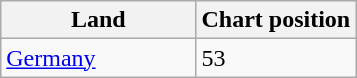<table class="wikitable sortable">
<tr class="hintergrundfarbe5">
<th width="55%">Land</th>
<th width="45%">Chart position</th>
</tr>
<tr>
<td><a href='#'>Germany</a></td>
<td>53</td>
</tr>
</table>
